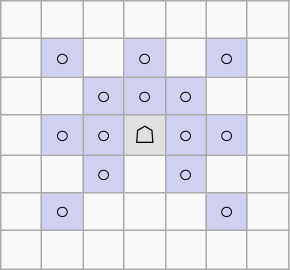<table border="1" class="wikitable">
<tr align=center>
<td width="20"> </td>
<td width="20"> </td>
<td width="20"> </td>
<td width="20"> </td>
<td width="20"> </td>
<td width="20"> </td>
<td width="20"> </td>
</tr>
<tr align=center>
<td> </td>
<td style="background:#d0d0f0;">○</td>
<td> </td>
<td style="background:#d0d0f0;">○</td>
<td> </td>
<td style="background:#d0d0f0;">○</td>
<td> </td>
</tr>
<tr align=center>
<td> </td>
<td> </td>
<td style="background:#d0d0f0;">○</td>
<td style="background:#d0d0f0;">○</td>
<td style="background:#d0d0f0;">○</td>
<td> </td>
<td> </td>
</tr>
<tr align=center>
<td> </td>
<td style="background:#d0d0f0;">○</td>
<td style="background:#d0d0f0;">○</td>
<td style="background:#e0e0e0;">☖</td>
<td style="background:#d0d0f0;">○</td>
<td style="background:#d0d0f0;">○</td>
<td> </td>
</tr>
<tr align=center>
<td> </td>
<td> </td>
<td style="background:#d0d0f0;">○</td>
<td> </td>
<td style="background:#d0d0f0;">○</td>
<td> </td>
<td> </td>
</tr>
<tr align=center>
<td> </td>
<td style="background:#d0d0f0;">○</td>
<td> </td>
<td> </td>
<td> </td>
<td style="background:#d0d0f0;">○</td>
<td> </td>
</tr>
<tr align=center>
<td> </td>
<td> </td>
<td> </td>
<td> </td>
<td> </td>
<td> </td>
<td> </td>
</tr>
</table>
